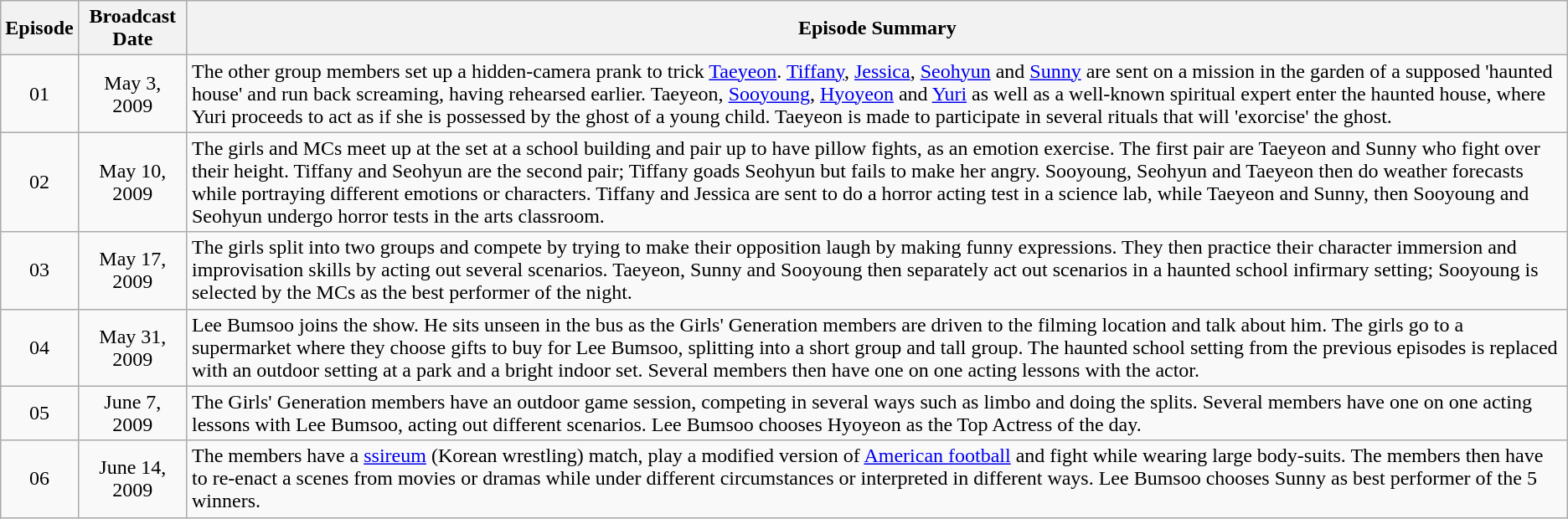<table class="wikitable">
<tr>
<th>Episode</th>
<th>Broadcast Date</th>
<th>Episode Summary</th>
</tr>
<tr>
<td style="text-align:center">01</td>
<td style="text-align:center">May 3, 2009</td>
<td>The other group members set up a hidden-camera prank to trick <a href='#'>Taeyeon</a>. <a href='#'>Tiffany</a>, <a href='#'>Jessica</a>, <a href='#'>Seohyun</a> and <a href='#'>Sunny</a> are sent on a mission in the garden of a supposed 'haunted house' and run back screaming, having rehearsed earlier. Taeyeon, <a href='#'>Sooyoung</a>, <a href='#'>Hyoyeon</a> and <a href='#'>Yuri</a> as well as a well-known spiritual expert enter the haunted house, where Yuri proceeds to act as if she is possessed by the ghost of a young child. Taeyeon is made to participate in several rituals that will 'exorcise' the ghost.</td>
</tr>
<tr>
<td style="text-align:center">02</td>
<td style="text-align:center">May 10, 2009</td>
<td>The girls and MCs meet up at the set at a school building and pair up to have pillow fights, as an emotion exercise. The first pair are Taeyeon and Sunny who fight over their height. Tiffany and Seohyun are the second pair; Tiffany goads Seohyun but fails to make her angry. Sooyoung, Seohyun and Taeyeon then do weather forecasts while portraying different emotions or characters. Tiffany and Jessica are sent to do a horror acting test in a science lab, while Taeyeon and Sunny, then Sooyoung and Seohyun undergo horror tests in the arts classroom.</td>
</tr>
<tr>
<td style="text-align:center">03</td>
<td style="text-align:center">May 17, 2009</td>
<td>The girls split into two groups and compete by trying to make their opposition laugh by making funny expressions. They then practice their character immersion and improvisation skills by acting out several scenarios. Taeyeon, Sunny and Sooyoung then separately act out scenarios in a haunted school infirmary setting; Sooyoung is selected by the MCs as the best performer of the night.</td>
</tr>
<tr>
<td style="text-align:center">04</td>
<td style="text-align:center">May 31, 2009</td>
<td>Lee Bumsoo joins the show. He sits unseen in the bus as the Girls' Generation members are driven to the filming location and talk about him. The girls go to a supermarket where they choose gifts to buy for Lee Bumsoo, splitting into a short group and tall group. The haunted school setting from the previous episodes is replaced with an outdoor setting at a park and a bright indoor set. Several members then have one on one acting lessons with the actor.</td>
</tr>
<tr>
<td style="text-align:center">05</td>
<td style="text-align:center">June 7, 2009</td>
<td>The Girls' Generation members have an outdoor game session, competing in several ways such as limbo and doing the splits. Several members have one on one acting lessons with Lee Bumsoo, acting out different scenarios. Lee Bumsoo chooses Hyoyeon as the Top Actress of the day.</td>
</tr>
<tr>
<td style="text-align:center">06</td>
<td style="text-align:center">June 14, 2009</td>
<td>The members have a <a href='#'>ssireum</a> (Korean wrestling) match, play a modified version of <a href='#'>American football</a> and fight while wearing large body-suits. The members then have to re-enact a scenes from movies or dramas while under different circumstances or interpreted in different ways. Lee Bumsoo chooses Sunny as best performer of the 5 winners.</td>
</tr>
</table>
